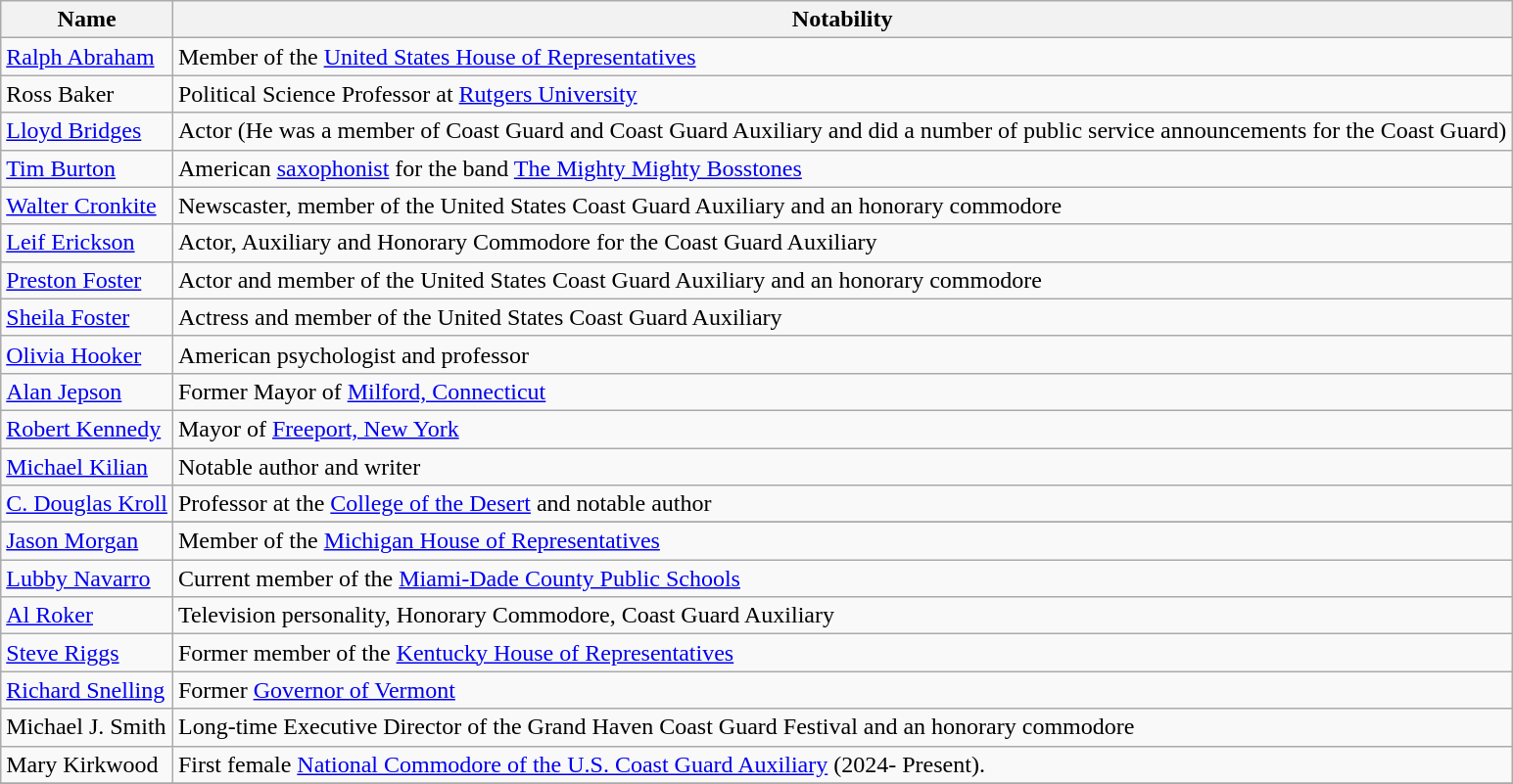<table class="wikitable">
<tr>
<th>Name</th>
<th>Notability</th>
</tr>
<tr>
<td><a href='#'>Ralph Abraham</a></td>
<td>Member of the <a href='#'>United States House of Representatives</a></td>
</tr>
<tr>
<td>Ross Baker</td>
<td>Political Science Professor at <a href='#'>Rutgers University</a></td>
</tr>
<tr>
<td><a href='#'>Lloyd Bridges</a></td>
<td>Actor (He was a member of Coast Guard and Coast Guard Auxiliary and did a number of public service announcements for the Coast Guard)</td>
</tr>
<tr>
<td><a href='#'>Tim Burton</a></td>
<td>American <a href='#'>saxophonist</a> for the band <a href='#'>The Mighty Mighty Bosstones</a></td>
</tr>
<tr>
<td><a href='#'>Walter Cronkite</a></td>
<td>Newscaster, member of the United States Coast Guard Auxiliary and an honorary commodore</td>
</tr>
<tr>
<td><a href='#'>Leif Erickson</a></td>
<td>Actor, Auxiliary and Honorary Commodore for the Coast Guard Auxiliary</td>
</tr>
<tr>
<td><a href='#'>Preston Foster</a></td>
<td>Actor and member of the United States Coast Guard Auxiliary and an honorary commodore</td>
</tr>
<tr>
<td><a href='#'>Sheila Foster</a></td>
<td>Actress and member of the United States Coast Guard Auxiliary</td>
</tr>
<tr>
<td><a href='#'>Olivia Hooker</a></td>
<td>American psychologist and professor</td>
</tr>
<tr>
<td><a href='#'>Alan Jepson</a></td>
<td>Former Mayor of <a href='#'>Milford, Connecticut</a></td>
</tr>
<tr>
<td><a href='#'>Robert Kennedy</a></td>
<td>Mayor of <a href='#'>Freeport, New York</a></td>
</tr>
<tr>
<td><a href='#'>Michael Kilian</a></td>
<td>Notable author and writer</td>
</tr>
<tr>
<td><a href='#'>C. Douglas Kroll</a></td>
<td>Professor at the <a href='#'>College of the Desert</a> and notable author</td>
</tr>
<tr>
</tr>
<tr>
<td><a href='#'>Jason Morgan</a></td>
<td>Member of the <a href='#'>Michigan House of Representatives</a></td>
</tr>
<tr>
<td><a href='#'>Lubby Navarro</a></td>
<td>Current member of the <a href='#'>Miami-Dade County Public Schools</a></td>
</tr>
<tr>
<td><a href='#'>Al Roker</a></td>
<td>Television personality, Honorary Commodore, Coast Guard Auxiliary</td>
</tr>
<tr>
<td><a href='#'>Steve Riggs</a></td>
<td>Former member of the <a href='#'>Kentucky House of Representatives</a></td>
</tr>
<tr>
<td><a href='#'>Richard Snelling</a></td>
<td>Former <a href='#'>Governor of Vermont</a></td>
</tr>
<tr>
<td>Michael J. Smith</td>
<td>Long-time Executive Director of the Grand Haven Coast Guard Festival and an honorary commodore</td>
</tr>
<tr>
<td>Mary Kirkwood</td>
<td>First female <a href='#'>National Commodore of the U.S. Coast Guard Auxiliary</a> (2024- Present).</td>
</tr>
<tr>
</tr>
</table>
